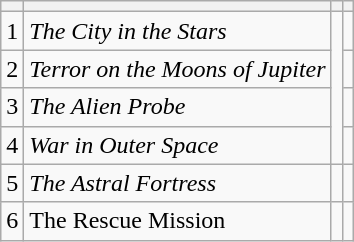<table class="wikitable">
<tr>
<th></th>
<th></th>
<th></th>
<th></th>
</tr>
<tr>
<td>1</td>
<td><em>The City in the Stars</em></td>
<td rowspan="4"></td>
<td></td>
</tr>
<tr>
<td>2</td>
<td><em>Terror on the Moons of Jupiter</em></td>
<td></td>
</tr>
<tr>
<td>3</td>
<td><em>The Alien Probe</em></td>
<td></td>
</tr>
<tr>
<td>4</td>
<td><em>War in Outer Space</em></td>
<td></td>
</tr>
<tr>
<td>5</td>
<td><em>The Astral Fortress</em></td>
<td></td>
<td></td>
</tr>
<tr>
<td>6</td>
<td>The Rescue Mission</td>
<td></td>
<td></td>
</tr>
</table>
